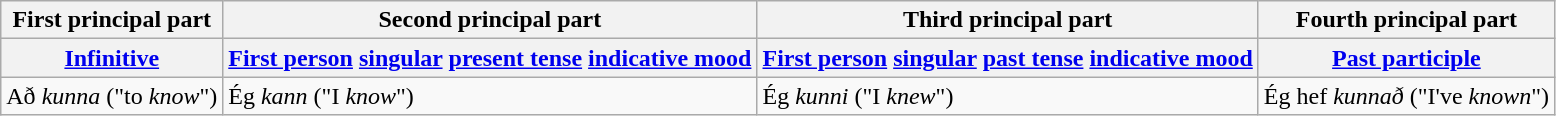<table class="wikitable">
<tr>
<th>First principal part</th>
<th>Second principal part</th>
<th>Third principal part</th>
<th>Fourth principal part</th>
</tr>
<tr>
<th><a href='#'>Infinitive</a></th>
<th><a href='#'>First person</a> <a href='#'>singular</a> <a href='#'>present tense</a> <a href='#'>indicative mood</a></th>
<th><a href='#'>First person</a> <a href='#'>singular</a> <a href='#'>past tense</a> <a href='#'>indicative mood</a></th>
<th><a href='#'>Past participle</a></th>
</tr>
<tr>
<td>Að <em>kunna</em> ("to <em>know</em>")</td>
<td>Ég <em>kann</em> ("I <em>know</em>")</td>
<td>Ég <em>kunni</em> ("I <em>knew</em>")</td>
<td>Ég hef <em>kunnað</em> ("I've <em>known</em>")</td>
</tr>
</table>
